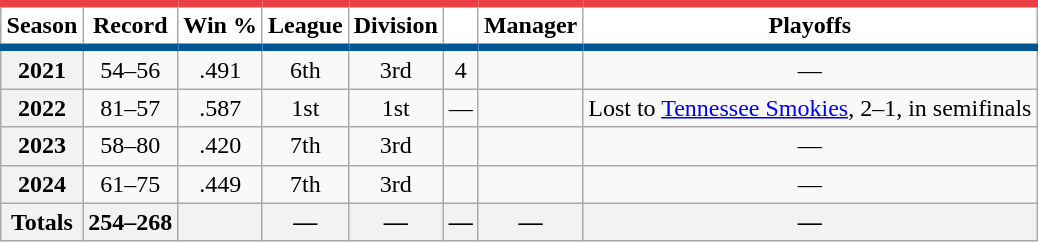<table class="wikitable sortable plainrowheaders" style="margin: 1em auto 1em auto; text-align:center;">
<tr>
<th scope="col" style="background-color:#ffffff; border-top:#EB3E45 5px solid; border-bottom:#005596 5px solid">Season</th>
<th scope="col" style="background-color:#ffffff; border-top:#EB3E45 5px solid; border-bottom:#005596 5px solid">Record</th>
<th scope="col" style="background-color:#ffffff; border-top:#EB3E45 5px solid; border-bottom:#005596 5px solid">Win %</th>
<th scope="col" style="background-color:#ffffff; border-top:#EB3E45 5px solid; border-bottom:#005596 5px solid">League</th>
<th scope="col" style="background-color:#ffffff; border-top:#EB3E45 5px solid; border-bottom:#005596 5px solid">Division</th>
<th scope="col" style="background-color:#ffffff; border-top:#EB3E45 5px solid; border-bottom:#005596 5px solid"></th>
<th scope="col" style="background-color:#ffffff; border-top:#EB3E45 5px solid; border-bottom:#005596 5px solid">Manager</th>
<th scope="col" style="background-color:#ffffff; border-top:#EB3E45 5px solid; border-bottom:#005596 5px solid">Playoffs</th>
</tr>
<tr>
<th scope="row" style="text-align:center">2021</th>
<td>54–56</td>
<td>.491</td>
<td>6th</td>
<td>3rd</td>
<td>4</td>
<td></td>
<td>—</td>
</tr>
<tr>
<th scope="row" style="text-align:center">2022</th>
<td>81–57</td>
<td>.587</td>
<td>1st</td>
<td>1st</td>
<td>—</td>
<td></td>
<td>Lost to <a href='#'>Tennessee Smokies</a>, 2–1, in semifinals</td>
</tr>
<tr>
<th scope="row" style="text-align:center">2023</th>
<td>58–80</td>
<td>.420</td>
<td>7th</td>
<td>3rd</td>
<td></td>
<td></td>
<td>—</td>
</tr>
<tr>
<th scope="row" style="text-align:center">2024</th>
<td>61–75</td>
<td>.449</td>
<td>7th</td>
<td>3rd</td>
<td></td>
<td></td>
<td>—</td>
</tr>
<tr>
<th scope="row" style="text-align:center"><strong>Totals</strong></th>
<th>254–268</th>
<th></th>
<th>—</th>
<th>—</th>
<th>—</th>
<th>—</th>
<th>—</th>
</tr>
</table>
